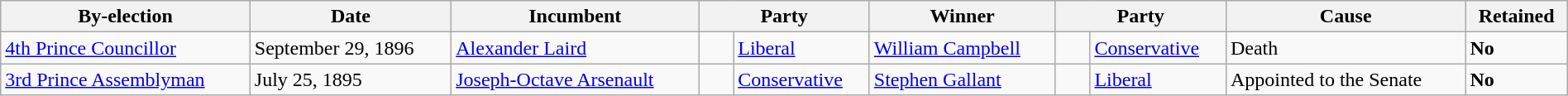<table class=wikitable style="width:100%">
<tr>
<th>By-election</th>
<th>Date</th>
<th>Incumbent</th>
<th colspan=2>Party</th>
<th>Winner</th>
<th colspan=2>Party</th>
<th>Cause</th>
<th>Retained</th>
</tr>
<tr>
<td><a href='#'>4th Prince Councillor</a></td>
<td>September 29, 1896</td>
<td><a href='#'>Alexander Laird</a></td>
<td>    </td>
<td><a href='#'>Liberal</a></td>
<td><a href='#'>William Campbell</a></td>
<td>    </td>
<td><a href='#'>Conservative</a></td>
<td>Death</td>
<td><strong>No</strong></td>
</tr>
<tr>
<td><a href='#'>3rd Prince Assemblyman</a></td>
<td>July 25, 1895</td>
<td><a href='#'>Joseph-Octave Arsenault</a></td>
<td>    </td>
<td><a href='#'>Conservative</a></td>
<td><a href='#'>Stephen Gallant</a></td>
<td>    </td>
<td><a href='#'>Liberal</a></td>
<td>Appointed to the Senate</td>
<td><strong>No</strong></td>
</tr>
</table>
